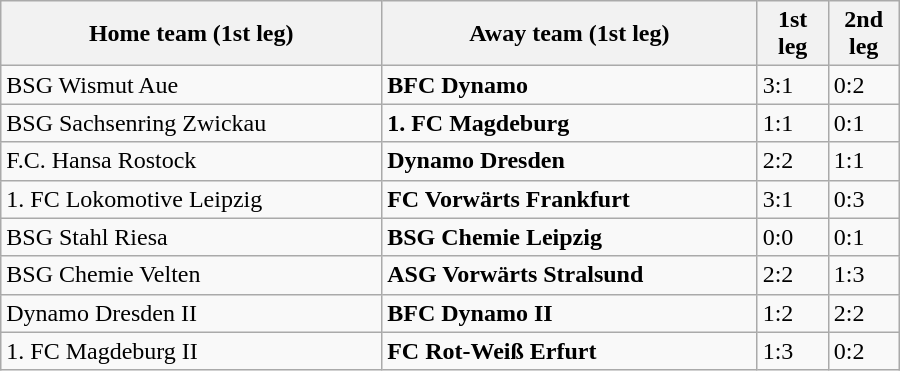<table class="wikitable" style="width:600px;">
<tr>
<th>Home team (1st leg)</th>
<th>Away team (1st leg)</th>
<th style="width:40px;">1st leg</th>
<th style="width:40px;">2nd leg</th>
</tr>
<tr>
<td>BSG Wismut Aue</td>
<td><strong>BFC Dynamo</strong></td>
<td>3:1</td>
<td>0:2</td>
</tr>
<tr>
<td>BSG Sachsenring Zwickau</td>
<td><strong>1. FC Magdeburg</strong></td>
<td>1:1</td>
<td>0:1</td>
</tr>
<tr>
<td>F.C. Hansa Rostock</td>
<td><strong>Dynamo Dresden</strong></td>
<td>2:2</td>
<td>1:1</td>
</tr>
<tr>
<td>1. FC Lokomotive Leipzig</td>
<td><strong>FC Vorwärts Frankfurt</strong></td>
<td>3:1</td>
<td>0:3</td>
</tr>
<tr>
<td>BSG Stahl Riesa</td>
<td><strong>BSG Chemie Leipzig</strong></td>
<td>0:0</td>
<td>0:1</td>
</tr>
<tr>
<td>BSG Chemie Velten</td>
<td><strong>ASG Vorwärts Stralsund</strong></td>
<td>2:2</td>
<td>1:3</td>
</tr>
<tr>
<td>Dynamo Dresden II</td>
<td><strong>BFC Dynamo II</strong></td>
<td>1:2</td>
<td>2:2</td>
</tr>
<tr>
<td>1. FC Magdeburg II</td>
<td><strong>FC Rot-Weiß Erfurt</strong></td>
<td>1:3</td>
<td>0:2</td>
</tr>
</table>
